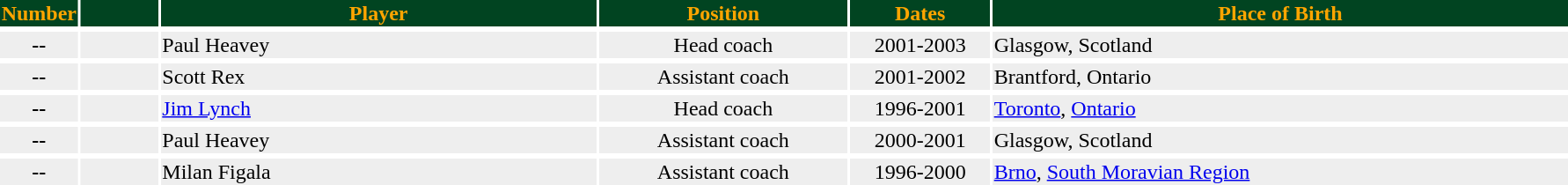<table class="toccolours" style="margin:0.5em auto;">
<tr style="background:#014421; color:#FFA500;">
<th width=5%>Number</th>
<th width=5%></th>
<th !width=15%>Player</th>
<th width=16%>Position</th>
<th width=9%>Dates</th>
<th width=37%>Place of Birth</th>
</tr>
<tr>
</tr>
<tr style="background:#eee">
<td align=center><strong>--</strong></td>
<td align=center></td>
<td>Paul Heavey</td>
<td align=center>Head coach</td>
<td align=center>2001-2003</td>
<td>Glasgow, Scotland</td>
</tr>
<tr>
</tr>
<tr style="background:#eee">
<td align=center><strong>--</strong></td>
<td align=center></td>
<td>Scott Rex</td>
<td align=center>Assistant coach</td>
<td align=center>2001-2002</td>
<td>Brantford, Ontario</td>
</tr>
<tr>
</tr>
<tr style="background:#eee">
<td align=center><strong>--</strong></td>
<td align=center></td>
<td><a href='#'>Jim Lynch</a></td>
<td align=center>Head coach</td>
<td align=center>1996-2001</td>
<td><a href='#'>Toronto</a>, <a href='#'>Ontario</a></td>
</tr>
<tr>
</tr>
<tr style="background:#eee">
<td align=center><strong>--</strong></td>
<td align=center></td>
<td>Paul Heavey</td>
<td align=center>Assistant coach</td>
<td align=center>2000-2001</td>
<td>Glasgow, Scotland</td>
</tr>
<tr>
</tr>
<tr style="background:#eee">
<td align=center><strong>--</strong></td>
<td align=center></td>
<td>Milan Figala</td>
<td align=center>Assistant coach</td>
<td align=center>1996-2000</td>
<td><a href='#'>Brno</a>, <a href='#'>South Moravian Region</a></td>
</tr>
</table>
